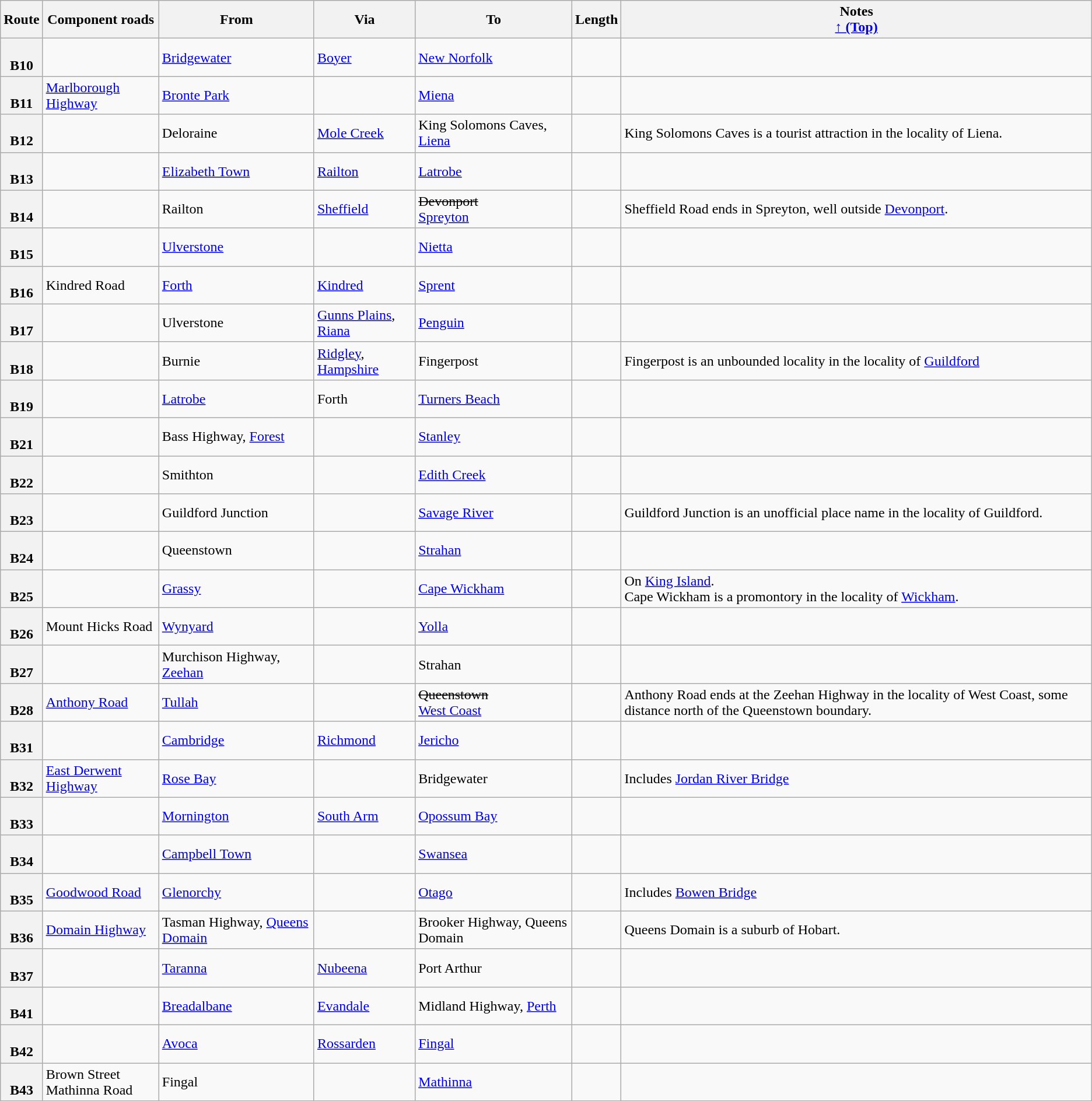<table class ="wikitable">
<tr>
<th scope="col">Route</th>
<th scope="col">Component roads</th>
<th scope="col">From</th>
<th scope="col">Via</th>
<th scope="col">To</th>
<th scope="col">Length</th>
<th scope="col">Notes<br><a href='#'>↑ (Top)</a></th>
</tr>
<tr>
<th style="vertical-align:top; white-space:nowrap;"><br>B10</th>
<td></td>
<td><a href='#'>Bridgewater</a></td>
<td><a href='#'>Boyer</a></td>
<td><a href='#'>New Norfolk</a></td>
<td></td>
<td></td>
</tr>
<tr>
<th style="vertical-align:top; white-space:nowrap;"><br>B11</th>
<td><a href='#'>Marlborough Highway</a></td>
<td><a href='#'>Bronte Park</a></td>
<td></td>
<td><a href='#'>Miena</a></td>
<td></td>
<td></td>
</tr>
<tr>
<th style="vertical-align:top; white-space:nowrap;"><br>B12</th>
<td></td>
<td>Deloraine</td>
<td><a href='#'>Mole Creek</a></td>
<td>King Solomons Caves, <a href='#'>Liena</a></td>
<td></td>
<td>King Solomons Caves is a tourist attraction in the locality of Liena.</td>
</tr>
<tr>
<th style="vertical-align:top; white-space:nowrap;"><br>B13</th>
<td></td>
<td><a href='#'>Elizabeth Town</a></td>
<td><a href='#'>Railton</a></td>
<td><a href='#'>Latrobe</a></td>
<td></td>
<td></td>
</tr>
<tr>
<th style="vertical-align:top; white-space:nowrap;"><br>B14</th>
<td></td>
<td>Railton</td>
<td><a href='#'>Sheffield</a></td>
<td><s>Devonport</s> <br> <a href='#'>Spreyton</a></td>
<td></td>
<td>Sheffield Road ends in Spreyton, well outside <a href='#'>Devonport</a>.</td>
</tr>
<tr>
<th style="vertical-align:top; white-space:nowrap;"><br>B15</th>
<td></td>
<td><a href='#'>Ulverstone</a></td>
<td></td>
<td><a href='#'>Nietta</a></td>
<td></td>
<td></td>
</tr>
<tr>
<th style="vertical-align:top; white-space:nowrap;"><br>B16</th>
<td>Kindred Road</td>
<td><a href='#'>Forth</a></td>
<td><a href='#'>Kindred</a></td>
<td><a href='#'>Sprent</a></td>
<td></td>
<td></td>
</tr>
<tr>
<th style="vertical-align:top; white-space:nowrap;"><br>B17</th>
<td></td>
<td>Ulverstone</td>
<td><a href='#'>Gunns Plains</a>, <a href='#'>Riana</a></td>
<td><a href='#'>Penguin</a></td>
<td></td>
<td></td>
</tr>
<tr>
<th style="vertical-align:top; white-space:nowrap;"><br>B18</th>
<td></td>
<td>Burnie</td>
<td><a href='#'>Ridgley</a>, <a href='#'>Hampshire</a></td>
<td>Fingerpost</td>
<td></td>
<td>Fingerpost is an unbounded locality in the locality of <a href='#'>Guildford</a></td>
</tr>
<tr>
<th style="vertical-align:top; white-space:nowrap;"><br>B19</th>
<td></td>
<td><a href='#'>Latrobe</a></td>
<td>Forth</td>
<td><a href='#'>Turners Beach</a></td>
<td></td>
<td></td>
</tr>
<tr>
<th style="vertical-align:top; white-space:nowrap;"><br>B21</th>
<td></td>
<td>Bass Highway, <a href='#'>Forest</a></td>
<td></td>
<td><a href='#'>Stanley</a></td>
<td></td>
<td></td>
</tr>
<tr>
<th style="vertical-align:top; white-space:nowrap;"><br>B22</th>
<td></td>
<td>Smithton</td>
<td></td>
<td><a href='#'>Edith Creek</a></td>
<td></td>
<td></td>
</tr>
<tr>
<th style="vertical-align:top; white-space:nowrap;"><br>B23</th>
<td></td>
<td>Guildford Junction</td>
<td></td>
<td><a href='#'>Savage River</a></td>
<td></td>
<td>Guildford Junction is an unofficial place name in the locality of Guildford.</td>
</tr>
<tr>
<th style="vertical-align:top; white-space:nowrap;"><br>B24</th>
<td></td>
<td>Queenstown</td>
<td></td>
<td><a href='#'>Strahan</a></td>
<td></td>
<td></td>
</tr>
<tr>
<th style="vertical-align:top; white-space:nowrap;"><br>B25</th>
<td></td>
<td><a href='#'>Grassy</a></td>
<td></td>
<td><a href='#'>Cape Wickham</a></td>
<td></td>
<td>On <a href='#'>King Island</a>. <br> Cape Wickham is a promontory in the locality of <a href='#'>Wickham</a>.</td>
</tr>
<tr>
<th style="vertical-align:top; white-space:nowrap;"><br>B26</th>
<td>Mount Hicks Road</td>
<td><a href='#'>Wynyard</a></td>
<td></td>
<td><a href='#'>Yolla</a></td>
<td></td>
<td></td>
</tr>
<tr>
<th style="vertical-align:top; white-space:nowrap;"><br>B27</th>
<td></td>
<td>Murchison Highway, <a href='#'>Zeehan</a></td>
<td></td>
<td>Strahan</td>
<td></td>
<td></td>
</tr>
<tr>
<th style="vertical-align:top; white-space:nowrap;"><br>B28</th>
<td><a href='#'>Anthony Road</a></td>
<td><a href='#'>Tullah</a></td>
<td></td>
<td><s>Queenstown</s> <br> <a href='#'>West Coast</a></td>
<td></td>
<td>Anthony Road ends at the Zeehan Highway in the locality of West Coast, some distance north of the Queenstown boundary.</td>
</tr>
<tr>
<th style="vertical-align:top; white-space:nowrap;"><br>B31</th>
<td></td>
<td><a href='#'>Cambridge</a></td>
<td><a href='#'>Richmond</a></td>
<td><a href='#'>Jericho</a></td>
<td></td>
<td></td>
</tr>
<tr>
<th style="vertical-align:top; white-space:nowrap;"><br>B32</th>
<td><a href='#'>East Derwent Highway</a></td>
<td><a href='#'>Rose Bay</a></td>
<td></td>
<td>Bridgewater</td>
<td></td>
<td>Includes <a href='#'>Jordan River Bridge</a></td>
</tr>
<tr>
<th style="vertical-align:top; white-space:nowrap;"><br>B33</th>
<td></td>
<td><a href='#'>Mornington</a></td>
<td><a href='#'>South Arm</a></td>
<td><a href='#'>Opossum Bay</a></td>
<td></td>
<td></td>
</tr>
<tr>
<th style="vertical-align:top; white-space:nowrap;"><br>B34</th>
<td></td>
<td><a href='#'>Campbell Town</a></td>
<td></td>
<td><a href='#'>Swansea</a></td>
<td></td>
<td></td>
</tr>
<tr>
<th style="vertical-align:top; white-space:nowrap;"><br>B35</th>
<td><a href='#'>Goodwood Road</a></td>
<td><a href='#'>Glenorchy</a></td>
<td></td>
<td><a href='#'>Otago</a></td>
<td></td>
<td>Includes <a href='#'>Bowen Bridge</a></td>
</tr>
<tr>
<th style="vertical-align:top; white-space:nowrap;"><br>B36</th>
<td><a href='#'>Domain Highway</a></td>
<td>Tasman Highway, <a href='#'>Queens Domain</a></td>
<td></td>
<td>Brooker Highway, Queens Domain</td>
<td></td>
<td>Queens Domain is a suburb of Hobart.</td>
</tr>
<tr>
<th style="vertical-align:top; white-space:nowrap;"><br>B37</th>
<td></td>
<td><a href='#'>Taranna</a></td>
<td><a href='#'>Nubeena</a></td>
<td>Port Arthur</td>
<td></td>
<td></td>
</tr>
<tr>
<th style="vertical-align:top; white-space:nowrap;"><br>B41</th>
<td></td>
<td><a href='#'>Breadalbane</a></td>
<td><a href='#'>Evandale</a></td>
<td>Midland Highway, <a href='#'>Perth</a></td>
<td></td>
<td></td>
</tr>
<tr>
<th style="vertical-align:top; white-space:nowrap;"><br>B42</th>
<td></td>
<td><a href='#'>Avoca</a></td>
<td><a href='#'>Rossarden</a></td>
<td><a href='#'>Fingal</a></td>
<td></td>
<td></td>
</tr>
<tr>
<th style="vertical-align:top; white-space:nowrap;"><br>B43</th>
<td>Brown Street <br> Mathinna Road</td>
<td>Fingal</td>
<td></td>
<td><a href='#'>Mathinna</a></td>
<td></td>
<td></td>
</tr>
</table>
